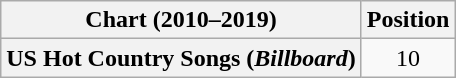<table class="wikitable plainrowheaders">
<tr>
<th>Chart (2010–2019)</th>
<th>Position</th>
</tr>
<tr>
<th scope="row">US Hot Country Songs (<em>Billboard</em>)</th>
<td align="center">10</td>
</tr>
</table>
